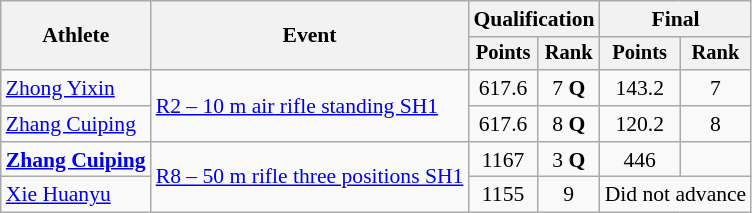<table class="wikitable" style="font-size:90%">
<tr>
<th rowspan="2">Athlete</th>
<th rowspan="2">Event</th>
<th colspan="2">Qualification</th>
<th colspan="2">Final</th>
</tr>
<tr style="font-size:95%">
<th>Points</th>
<th>Rank</th>
<th>Points</th>
<th>Rank</th>
</tr>
<tr align=center>
<td align=left><a href='#'>Zhong Yixin</a></td>
<td align=left rowspan=2><a href='#'>R2 – 10 m air rifle standing SH1</a></td>
<td>617.6</td>
<td>7 <strong>Q</strong></td>
<td>143.2</td>
<td>7</td>
</tr>
<tr align=center>
<td align=left><a href='#'>Zhang Cuiping</a></td>
<td>617.6</td>
<td>8 <strong>Q</strong></td>
<td>120.2</td>
<td>8</td>
</tr>
<tr align=center>
<td align=left><strong><a href='#'>Zhang Cuiping</a></strong></td>
<td align=left rowspan=2><a href='#'>R8 – 50 m rifle three positions SH1</a></td>
<td>1167</td>
<td>3 <strong>Q</strong></td>
<td>446</td>
<td></td>
</tr>
<tr align=center>
<td align=left><a href='#'>Xie Huanyu</a></td>
<td>1155</td>
<td>9</td>
<td colspan=2>Did not advance</td>
</tr>
</table>
